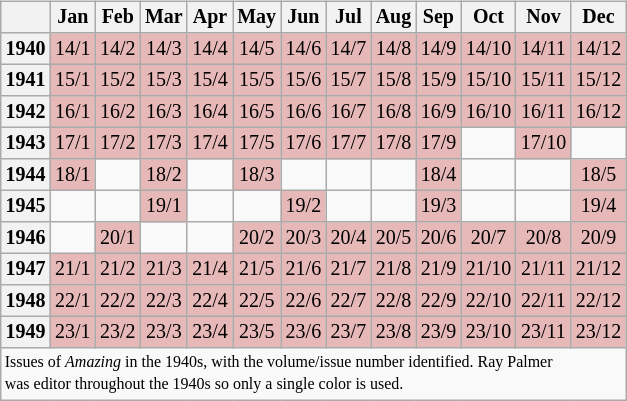<table class="wikitable" style="font-size: 10pt; line-height: 11pt; margin-right: 2em; text-align: center; float: left">
<tr>
<th></th>
<th>Jan</th>
<th>Feb</th>
<th>Mar</th>
<th>Apr</th>
<th>May</th>
<th>Jun</th>
<th>Jul</th>
<th>Aug</th>
<th>Sep</th>
<th>Oct</th>
<th>Nov</th>
<th>Dec</th>
</tr>
<tr>
<th>1940</th>
<td bgcolor=#e6b9b8>14/1</td>
<td bgcolor=#e6b9b8>14/2</td>
<td bgcolor=#e6b9b8>14/3</td>
<td bgcolor=#e6b9b8>14/4</td>
<td bgcolor=#e6b9b8>14/5</td>
<td bgcolor=#e6b9b8>14/6</td>
<td bgcolor=#e6b9b8>14/7</td>
<td bgcolor=#e6b9b8>14/8</td>
<td bgcolor=#e6b9b8>14/9</td>
<td bgcolor=#e6b9b8>14/10</td>
<td bgcolor=#e6b9b8>14/11</td>
<td bgcolor=#e6b9b8>14/12</td>
</tr>
<tr>
<th>1941</th>
<td bgcolor=#e6b9b8>15/1</td>
<td bgcolor=#e6b9b8>15/2</td>
<td bgcolor=#e6b9b8>15/3</td>
<td bgcolor=#e6b9b8>15/4</td>
<td bgcolor=#e6b9b8>15/5</td>
<td bgcolor=#e6b9b8>15/6</td>
<td bgcolor=#e6b9b8>15/7</td>
<td bgcolor=#e6b9b8>15/8</td>
<td bgcolor=#e6b9b8>15/9</td>
<td bgcolor=#e6b9b8>15/10</td>
<td bgcolor=#e6b9b8>15/11</td>
<td bgcolor=#e6b9b8>15/12</td>
</tr>
<tr>
<th>1942</th>
<td bgcolor=#e6b9b8>16/1</td>
<td bgcolor=#e6b9b8>16/2</td>
<td bgcolor=#e6b9b8>16/3</td>
<td bgcolor=#e6b9b8>16/4</td>
<td bgcolor=#e6b9b8>16/5</td>
<td bgcolor=#e6b9b8>16/6</td>
<td bgcolor=#e6b9b8>16/7</td>
<td bgcolor=#e6b9b8>16/8</td>
<td bgcolor=#e6b9b8>16/9</td>
<td bgcolor=#e6b9b8>16/10</td>
<td bgcolor=#e6b9b8>16/11</td>
<td bgcolor=#e6b9b8>16/12</td>
</tr>
<tr>
<th>1943</th>
<td bgcolor=#e6b9b8>17/1</td>
<td bgcolor=#e6b9b8>17/2</td>
<td bgcolor=#e6b9b8>17/3</td>
<td bgcolor=#e6b9b8>17/4</td>
<td bgcolor=#e6b9b8>17/5</td>
<td bgcolor=#e6b9b8>17/6</td>
<td bgcolor=#e6b9b8>17/7</td>
<td bgcolor=#e6b9b8>17/8</td>
<td bgcolor=#e6b9b8>17/9</td>
<td></td>
<td bgcolor=#e6b9b8>17/10</td>
<td></td>
</tr>
<tr>
<th>1944</th>
<td bgcolor=#e6b9b8>18/1</td>
<td></td>
<td bgcolor=#e6b9b8>18/2</td>
<td></td>
<td bgcolor=#e6b9b8>18/3</td>
<td></td>
<td></td>
<td></td>
<td bgcolor=#e6b9b8>18/4</td>
<td></td>
<td></td>
<td bgcolor=#e6b9b8>18/5</td>
</tr>
<tr>
<th>1945</th>
<td></td>
<td></td>
<td bgcolor=#e6b9b8>19/1</td>
<td></td>
<td></td>
<td bgcolor=#e6b9b8>19/2</td>
<td></td>
<td></td>
<td bgcolor=#e6b9b8>19/3</td>
<td></td>
<td></td>
<td bgcolor=#e6b9b8>19/4</td>
</tr>
<tr>
<th>1946</th>
<td></td>
<td bgcolor=#e6b9b8>20/1</td>
<td></td>
<td></td>
<td bgcolor=#e6b9b8>20/2</td>
<td bgcolor=#e6b9b8>20/3</td>
<td bgcolor=#e6b9b8>20/4</td>
<td bgcolor=#e6b9b8>20/5</td>
<td bgcolor=#e6b9b8>20/6</td>
<td bgcolor=#e6b9b8>20/7</td>
<td bgcolor=#e6b9b8>20/8</td>
<td bgcolor=#e6b9b8>20/9</td>
</tr>
<tr>
<th>1947</th>
<td bgcolor=#e6b9b8>21/1</td>
<td bgcolor=#e6b9b8>21/2</td>
<td bgcolor=#e6b9b8>21/3</td>
<td bgcolor=#e6b9b8>21/4</td>
<td bgcolor=#e6b9b8>21/5</td>
<td bgcolor=#e6b9b8>21/6</td>
<td bgcolor=#e6b9b8>21/7</td>
<td bgcolor=#e6b9b8>21/8</td>
<td bgcolor=#e6b9b8>21/9</td>
<td bgcolor=#e6b9b8>21/10</td>
<td bgcolor=#e6b9b8>21/11</td>
<td bgcolor=#e6b9b8>21/12</td>
</tr>
<tr>
<th>1948</th>
<td bgcolor=#e6b9b8>22/1</td>
<td bgcolor=#e6b9b8>22/2</td>
<td bgcolor=#e6b9b8>22/3</td>
<td bgcolor=#e6b9b8>22/4</td>
<td bgcolor=#e6b9b8>22/5</td>
<td bgcolor=#e6b9b8>22/6</td>
<td bgcolor=#e6b9b8>22/7</td>
<td bgcolor=#e6b9b8>22/8</td>
<td bgcolor=#e6b9b8>22/9</td>
<td bgcolor=#e6b9b8>22/10</td>
<td bgcolor=#e6b9b8>22/11</td>
<td bgcolor=#e6b9b8>22/12</td>
</tr>
<tr>
<th>1949</th>
<td bgcolor=#e6b9b8>23/1</td>
<td bgcolor=#e6b9b8>23/2</td>
<td bgcolor=#e6b9b8>23/3</td>
<td bgcolor=#e6b9b8>23/4</td>
<td bgcolor=#e6b9b8>23/5</td>
<td bgcolor=#e6b9b8>23/6</td>
<td bgcolor=#e6b9b8>23/7</td>
<td bgcolor=#e6b9b8>23/8</td>
<td bgcolor=#e6b9b8>23/9</td>
<td bgcolor=#e6b9b8>23/10</td>
<td bgcolor=#e6b9b8>23/11</td>
<td bgcolor=#e6b9b8>23/12</td>
</tr>
<tr>
<td colspan="13" style="font-size: 8pt; text-align:left">Issues of <em>Amazing</em> in the 1940s, with the volume/issue number identified. Ray Palmer<br>was editor throughout the 1940s so only a single color is used.</td>
</tr>
</table>
